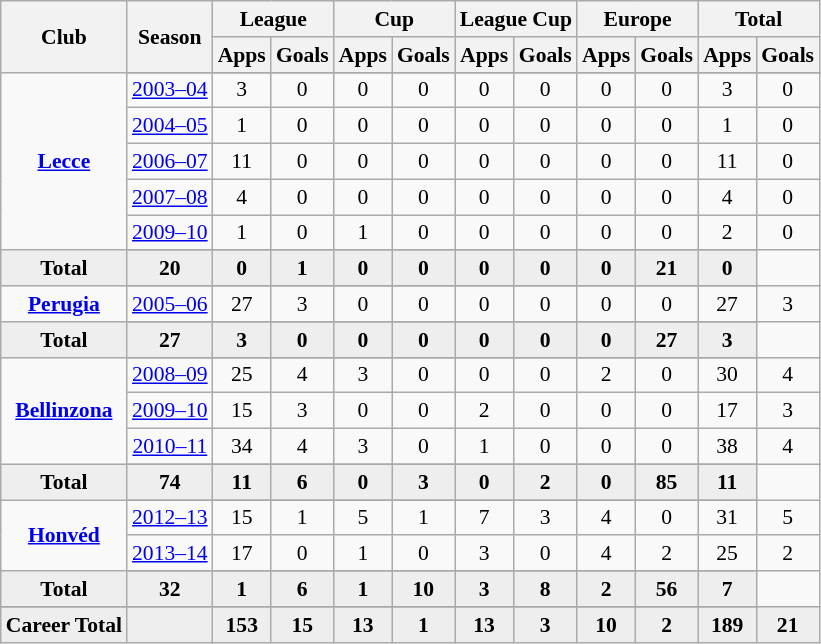<table class="wikitable" style="font-size:90%; text-align: center;">
<tr>
<th rowspan="2">Club</th>
<th rowspan="2">Season</th>
<th colspan="2">League</th>
<th colspan="2">Cup</th>
<th colspan="2">League Cup</th>
<th colspan="2">Europe</th>
<th colspan="2">Total</th>
</tr>
<tr>
<th>Apps</th>
<th>Goals</th>
<th>Apps</th>
<th>Goals</th>
<th>Apps</th>
<th>Goals</th>
<th>Apps</th>
<th>Goals</th>
<th>Apps</th>
<th>Goals</th>
</tr>
<tr ||-||-||-|->
<td rowspan="7" valign="center"><strong><a href='#'>Lecce</a></strong></td>
</tr>
<tr>
<td><a href='#'>2003–04</a></td>
<td>3</td>
<td>0</td>
<td>0</td>
<td>0</td>
<td>0</td>
<td>0</td>
<td>0</td>
<td>0</td>
<td>3</td>
<td>0</td>
</tr>
<tr>
<td><a href='#'>2004–05</a></td>
<td>1</td>
<td>0</td>
<td>0</td>
<td>0</td>
<td>0</td>
<td>0</td>
<td>0</td>
<td>0</td>
<td>1</td>
<td>0</td>
</tr>
<tr>
<td><a href='#'>2006–07</a></td>
<td>11</td>
<td>0</td>
<td>0</td>
<td>0</td>
<td>0</td>
<td>0</td>
<td>0</td>
<td>0</td>
<td>11</td>
<td>0</td>
</tr>
<tr>
<td><a href='#'>2007–08</a></td>
<td>4</td>
<td>0</td>
<td>0</td>
<td>0</td>
<td>0</td>
<td>0</td>
<td>0</td>
<td>0</td>
<td>4</td>
<td>0</td>
</tr>
<tr>
<td><a href='#'>2009–10</a></td>
<td>1</td>
<td>0</td>
<td>1</td>
<td>0</td>
<td>0</td>
<td>0</td>
<td>0</td>
<td>0</td>
<td>2</td>
<td>0</td>
</tr>
<tr>
</tr>
<tr style="font-weight:bold; background-color:#eeeeee;">
<td>Total</td>
<td>20</td>
<td>0</td>
<td>1</td>
<td>0</td>
<td>0</td>
<td>0</td>
<td>0</td>
<td>0</td>
<td>21</td>
<td>0</td>
</tr>
<tr>
<td rowspan="3" valign="center"><strong><a href='#'>Perugia</a></strong></td>
</tr>
<tr>
<td><a href='#'>2005–06</a></td>
<td>27</td>
<td>3</td>
<td>0</td>
<td>0</td>
<td>0</td>
<td>0</td>
<td>0</td>
<td>0</td>
<td>27</td>
<td>3</td>
</tr>
<tr>
</tr>
<tr style="font-weight:bold; background-color:#eeeeee;">
<td>Total</td>
<td>27</td>
<td>3</td>
<td>0</td>
<td>0</td>
<td>0</td>
<td>0</td>
<td>0</td>
<td>0</td>
<td>27</td>
<td>3</td>
</tr>
<tr>
<td rowspan="5" valign="center"><strong><a href='#'>Bellinzona</a></strong></td>
</tr>
<tr>
<td><a href='#'>2008–09</a></td>
<td>25</td>
<td>4</td>
<td>3</td>
<td>0</td>
<td>0</td>
<td>0</td>
<td>2</td>
<td>0</td>
<td>30</td>
<td>4</td>
</tr>
<tr>
<td><a href='#'>2009–10</a></td>
<td>15</td>
<td>3</td>
<td>0</td>
<td>0</td>
<td>2</td>
<td>0</td>
<td>0</td>
<td>0</td>
<td>17</td>
<td>3</td>
</tr>
<tr>
<td><a href='#'>2010–11</a></td>
<td>34</td>
<td>4</td>
<td>3</td>
<td>0</td>
<td>1</td>
<td>0</td>
<td>0</td>
<td>0</td>
<td>38</td>
<td>4</td>
</tr>
<tr>
</tr>
<tr style="font-weight:bold; background-color:#eeeeee;">
<td>Total</td>
<td>74</td>
<td>11</td>
<td>6</td>
<td>0</td>
<td>3</td>
<td>0</td>
<td>2</td>
<td>0</td>
<td>85</td>
<td>11</td>
</tr>
<tr>
<td rowspan="4" valign="center"><strong><a href='#'>Honvéd</a></strong></td>
</tr>
<tr>
<td><a href='#'>2012–13</a></td>
<td>15</td>
<td>1</td>
<td>5</td>
<td>1</td>
<td>7</td>
<td>3</td>
<td>4</td>
<td>0</td>
<td>31</td>
<td>5</td>
</tr>
<tr>
<td><a href='#'>2013–14</a></td>
<td>17</td>
<td>0</td>
<td>1</td>
<td>0</td>
<td>3</td>
<td>0</td>
<td>4</td>
<td>2</td>
<td>25</td>
<td>2</td>
</tr>
<tr>
</tr>
<tr style="font-weight:bold; background-color:#eeeeee;">
<td>Total</td>
<td>32</td>
<td>1</td>
<td>6</td>
<td>1</td>
<td>10</td>
<td>3</td>
<td>8</td>
<td>2</td>
<td>56</td>
<td>7</td>
</tr>
<tr>
</tr>
<tr style="font-weight:bold; background-color:#eeeeee;">
<td rowspan="2" valign="top"><strong>Career Total</strong></td>
<td></td>
<td><strong>153</strong></td>
<td><strong>15</strong></td>
<td><strong>13</strong></td>
<td><strong>1</strong></td>
<td><strong>13</strong></td>
<td><strong>3</strong></td>
<td><strong>10</strong></td>
<td><strong>2</strong></td>
<td><strong>189</strong></td>
<td><strong>21</strong></td>
</tr>
</table>
